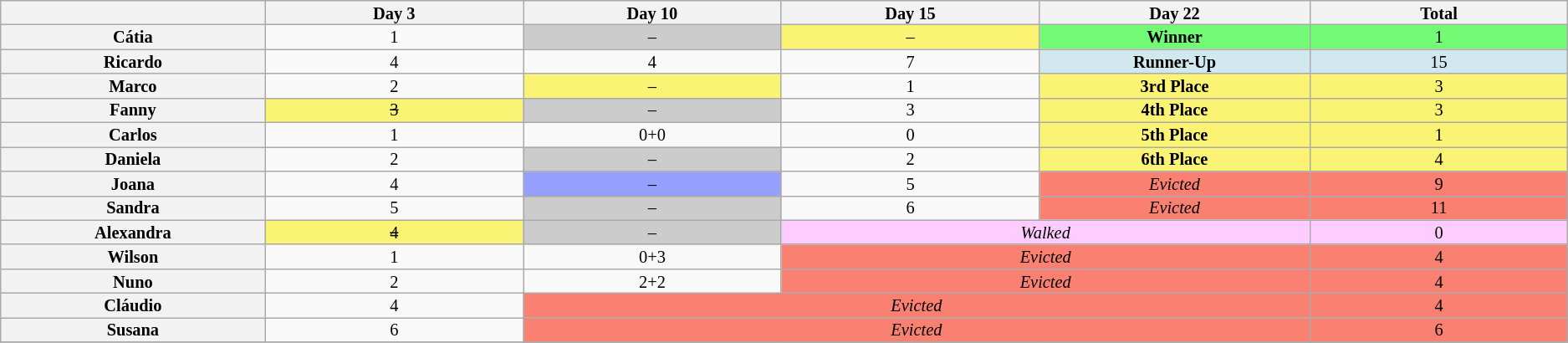<table class="wikitable" style="text-align:center; font-size:85%; line-height:13px;">
<tr>
<th style="width: 5%;"></th>
<th style="width: 5%;">Day 3</th>
<th style="width: 5%;">Day 10</th>
<th style="width: 5%;">Day 15</th>
<th style="width: 5%;">Day 22</th>
<th style="width: 5%;">Total</th>
</tr>
<tr>
<th>Cátia</th>
<td>1</td>
<td bgcolor="#CCCCCC">–</td>
<td bgcolor="FBF373">–</td>
<td bgcolor="73FB76"><strong>Winner</strong></td>
<td bgcolor="73FB76">1</td>
</tr>
<tr>
<th>Ricardo</th>
<td>4</td>
<td>4</td>
<td>7</td>
<td nowrap bgcolor="D1E8EF"><strong>Runner-Up</strong></td>
<td bgcolor="D1E8EF">15</td>
</tr>
<tr>
<th>Marco</th>
<td>2</td>
<td bgcolor="FBF373">–</td>
<td>1</td>
<td bgcolor="FBF373"><strong>3rd Place</strong></td>
<td bgcolor="FBF373">3</td>
</tr>
<tr>
<th>Fanny</th>
<td bgcolor="FBF373"><s>3</s></td>
<td bgcolor="#CCCCCC">–</td>
<td>3</td>
<td bgcolor="FBF373"><strong>4th Place</strong></td>
<td bgcolor="FBF373">3</td>
</tr>
<tr>
<th>Carlos</th>
<td>1</td>
<td>0+0</td>
<td>0</td>
<td bgcolor="FBF373"><strong>5th Place</strong></td>
<td bgcolor="FBF373">1</td>
</tr>
<tr>
<th>Daniela</th>
<td>2</td>
<td bgcolor="#CCCCCC">–</td>
<td>2</td>
<td bgcolor="FBF373"><strong>6th Place</strong></td>
<td bgcolor="FBF373">4</td>
</tr>
<tr>
<th>Joana</th>
<td>4</td>
<td bgcolor="959ffd">–</td>
<td>5</td>
<td bgcolor="salmon"><em>Evicted</em></td>
<td bgcolor="salmon">9</td>
</tr>
<tr>
<th>Sandra</th>
<td>5</td>
<td bgcolor="#CCCCCC">–</td>
<td>6</td>
<td bgcolor="salmon"><em>Evicted</em></td>
<td bgcolor="salmon">11</td>
</tr>
<tr>
<th>Alexandra</th>
<td bgcolor="FBF373"><s>4</s></td>
<td bgcolor="#CCCCCC">–</td>
<td colspan="2" bgcolor="#FFCCFF"><em>Walked</em></td>
<td bgcolor="#FFCCFF">0</td>
</tr>
<tr>
<th>Wilson</th>
<td>1</td>
<td>0+3</td>
<td colspan="2" bgcolor="salmon"><em>Evicted</em></td>
<td bgcolor="salmon">4</td>
</tr>
<tr>
<th>Nuno</th>
<td>2</td>
<td>2+2</td>
<td colspan="2" bgcolor="salmon"><em>Evicted</em></td>
<td bgcolor="salmon">4</td>
</tr>
<tr>
<th>Cláudio</th>
<td>4</td>
<td colspan="3" bgcolor="salmon"><em>Evicted</em></td>
<td bgcolor="salmon">4</td>
</tr>
<tr>
<th>Susana</th>
<td>6</td>
<td colspan="3" bgcolor="salmon"><em>Evicted</em></td>
<td bgcolor="salmon">6</td>
</tr>
<tr>
</tr>
</table>
